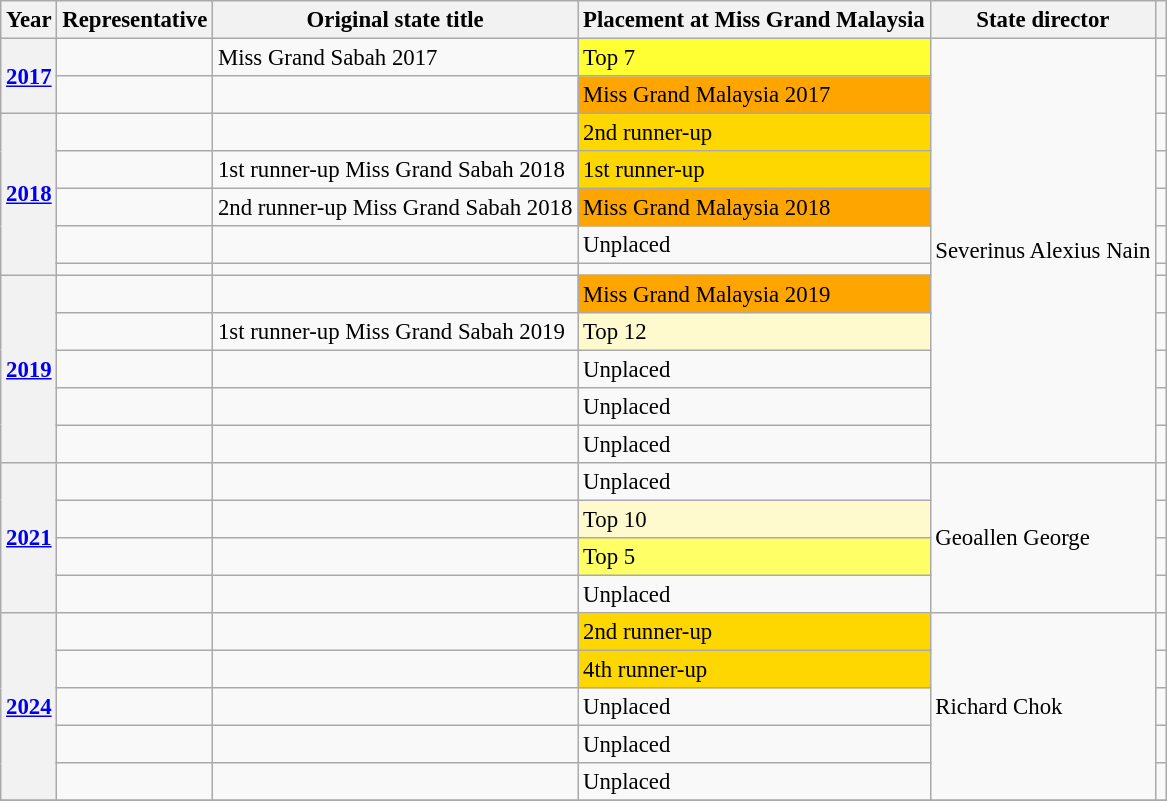<table class="wikitable defaultcenter col2left" style="font-size:95%;">
<tr>
<th>Year</th>
<th>Representative</th>
<th>Original state title</th>
<th>Placement at Miss Grand Malaysia</th>
<th>State director</th>
<th></th>
</tr>
<tr>
<th rowspan=2><a href='#'>2017</a></th>
<td></td>
<td>Miss Grand Sabah 2017</td>
<td bgcolor=#FFFF33>Top 7</td>
<td rowspan=12>Severinus Alexius Nain</td>
<td></td>
</tr>
<tr>
<td></td>
<td></td>
<td bgcolor=Orange>Miss Grand Malaysia 2017</td>
<td></td>
</tr>
<tr>
<th rowspan=5><a href='#'>2018</a></th>
<td></td>
<td></td>
<td bgcolor=gold>2nd runner-up</td>
<td></td>
</tr>
<tr>
<td></td>
<td>1st runner-up Miss Grand Sabah 2018</td>
<td bgcolor=gold>1st runner-up</td>
<td></td>
</tr>
<tr>
<td></td>
<td>2nd runner-up Miss Grand Sabah 2018</td>
<td bgcolor=Orange>Miss Grand Malaysia 2018</td>
<td></td>
</tr>
<tr>
<td></td>
<td></td>
<td>Unplaced</td>
<td></td>
</tr>
<tr>
<td></td>
<td></td>
<td></td>
<td></td>
</tr>
<tr>
<th rowspan=5><a href='#'>2019</a></th>
<td></td>
<td></td>
<td bgcolor=Orange>Miss Grand Malaysia 2019</td>
<td></td>
</tr>
<tr>
<td></td>
<td>1st runner-up Miss Grand Sabah 2019</td>
<td bgcolor=#FFFACD>Top 12</td>
<td></td>
</tr>
<tr>
<td></td>
<td></td>
<td>Unplaced</td>
<td></td>
</tr>
<tr>
<td></td>
<td></td>
<td>Unplaced</td>
<td></td>
</tr>
<tr>
<td></td>
<td></td>
<td>Unplaced</td>
<td></td>
</tr>
<tr>
<th rowspan=4><a href='#'>2021</a></th>
<td></td>
<td></td>
<td>Unplaced</td>
<td rowspan=4>Geoallen George</td>
<td></td>
</tr>
<tr>
<td></td>
<td></td>
<td bgcolor=#FFFACD>Top 10</td>
<td></td>
</tr>
<tr>
<td></td>
<td></td>
<td bgcolor=#FFFF66>Top 5</td>
<td></td>
</tr>
<tr>
<td></td>
<td></td>
<td>Unplaced</td>
<td></td>
</tr>
<tr>
<th rowspan=5><a href='#'>2024</a></th>
<td></td>
<td></td>
<td bgcolor=gold>2nd runner-up</td>
<td rowspan=5>Richard Chok</td>
<td></td>
</tr>
<tr>
<td></td>
<td></td>
<td bgcolor=gold>4th runner-up</td>
<td></td>
</tr>
<tr>
<td></td>
<td></td>
<td>Unplaced</td>
<td></td>
</tr>
<tr>
<td></td>
<td></td>
<td>Unplaced</td>
<td></td>
</tr>
<tr>
<td></td>
<td></td>
<td>Unplaced</td>
<td></td>
</tr>
<tr>
</tr>
</table>
